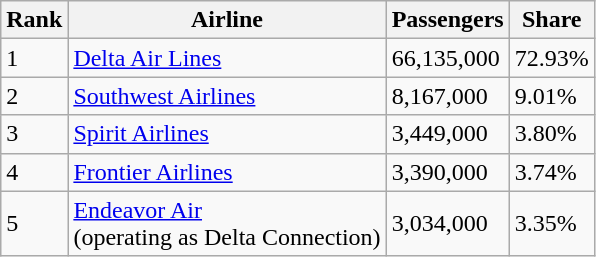<table class="wikitable sortable">
<tr>
<th>Rank</th>
<th>Airline</th>
<th>Passengers</th>
<th>Share</th>
</tr>
<tr>
<td>1</td>
<td><a href='#'>Delta Air Lines</a></td>
<td>66,135,000</td>
<td>72.93%</td>
</tr>
<tr>
<td>2</td>
<td><a href='#'>Southwest Airlines</a></td>
<td>8,167,000</td>
<td>9.01%</td>
</tr>
<tr>
<td>3</td>
<td><a href='#'>Spirit Airlines</a></td>
<td>3,449,000</td>
<td>3.80%</td>
</tr>
<tr>
<td>4</td>
<td><a href='#'>Frontier Airlines</a></td>
<td>3,390,000</td>
<td>3.74%</td>
</tr>
<tr>
<td>5</td>
<td><a href='#'>Endeavor Air</a><br>(operating as Delta Connection)</td>
<td>3,034,000</td>
<td>3.35%</td>
</tr>
</table>
